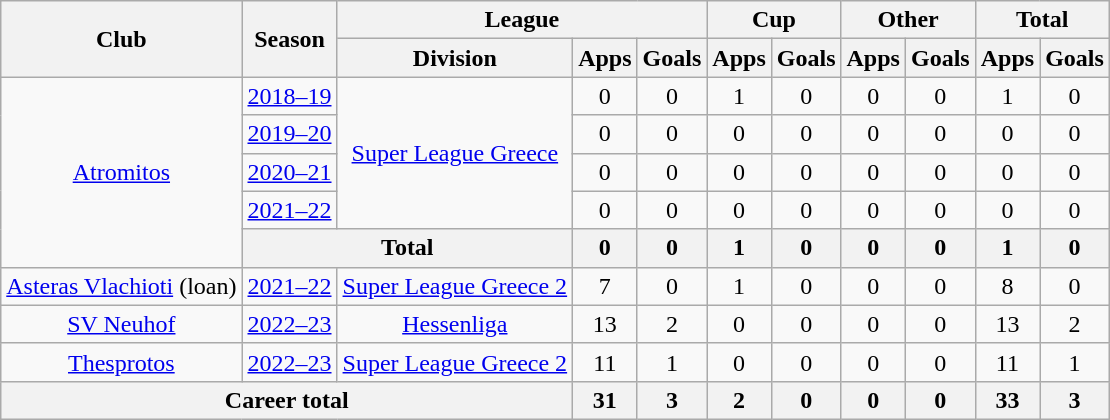<table class=wikitable style=text-align:center>
<tr>
<th rowspan="2">Club</th>
<th rowspan="2">Season</th>
<th colspan="3">League</th>
<th colspan="2">Cup</th>
<th colspan="2">Other</th>
<th colspan="2">Total</th>
</tr>
<tr>
<th>Division</th>
<th>Apps</th>
<th>Goals</th>
<th>Apps</th>
<th>Goals</th>
<th>Apps</th>
<th>Goals</th>
<th>Apps</th>
<th>Goals</th>
</tr>
<tr>
<td rowspan="5"><a href='#'>Atromitos</a></td>
<td><a href='#'>2018–19</a></td>
<td rowspan="4"><a href='#'>Super League Greece</a></td>
<td>0</td>
<td>0</td>
<td>1</td>
<td>0</td>
<td>0</td>
<td>0</td>
<td>1</td>
<td>0</td>
</tr>
<tr>
<td><a href='#'>2019–20</a></td>
<td>0</td>
<td>0</td>
<td>0</td>
<td>0</td>
<td>0</td>
<td>0</td>
<td>0</td>
<td>0</td>
</tr>
<tr>
<td><a href='#'>2020–21</a></td>
<td>0</td>
<td>0</td>
<td>0</td>
<td>0</td>
<td>0</td>
<td>0</td>
<td>0</td>
<td>0</td>
</tr>
<tr>
<td><a href='#'>2021–22</a></td>
<td>0</td>
<td>0</td>
<td>0</td>
<td>0</td>
<td>0</td>
<td>0</td>
<td>0</td>
<td>0</td>
</tr>
<tr>
<th colspan="2">Total</th>
<th>0</th>
<th>0</th>
<th>1</th>
<th>0</th>
<th>0</th>
<th>0</th>
<th>1</th>
<th>0</th>
</tr>
<tr>
<td><a href='#'>Asteras Vlachioti</a> (loan)</td>
<td><a href='#'>2021–22</a></td>
<td><a href='#'>Super League Greece 2</a></td>
<td>7</td>
<td>0</td>
<td>1</td>
<td>0</td>
<td>0</td>
<td>0</td>
<td>8</td>
<td>0</td>
</tr>
<tr>
<td><a href='#'>SV Neuhof</a></td>
<td><a href='#'>2022–23</a></td>
<td><a href='#'>Hessenliga</a></td>
<td>13</td>
<td>2</td>
<td>0</td>
<td>0</td>
<td>0</td>
<td>0</td>
<td>13</td>
<td>2</td>
</tr>
<tr>
<td><a href='#'>Thesprotos</a></td>
<td><a href='#'>2022–23</a></td>
<td><a href='#'>Super League Greece 2</a></td>
<td>11</td>
<td>1</td>
<td>0</td>
<td>0</td>
<td>0</td>
<td>0</td>
<td>11</td>
<td>1</td>
</tr>
<tr>
<th colspan="3">Career total</th>
<th>31</th>
<th>3</th>
<th>2</th>
<th>0</th>
<th>0</th>
<th>0</th>
<th>33</th>
<th>3</th>
</tr>
</table>
